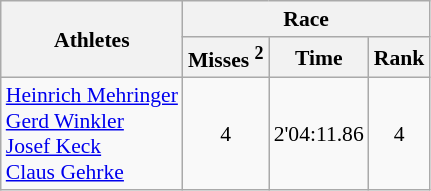<table class="wikitable" border="1" style="font-size:90%">
<tr>
<th rowspan=2>Athletes</th>
<th colspan=3>Race</th>
</tr>
<tr>
<th>Misses <sup>2</sup></th>
<th>Time</th>
<th>Rank</th>
</tr>
<tr>
<td><a href='#'>Heinrich Mehringer</a><br><a href='#'>Gerd Winkler</a><br><a href='#'>Josef Keck</a><br><a href='#'>Claus Gehrke</a></td>
<td align=center>4</td>
<td align=center>2'04:11.86</td>
<td align=center>4</td>
</tr>
</table>
